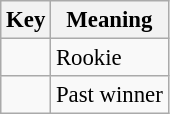<table class="wikitable" style="font-size: 95%;">
<tr>
<th>Key</th>
<th>Meaning</th>
</tr>
<tr>
<td align="center"><strong></strong></td>
<td>Rookie</td>
</tr>
<tr>
<td align="center"><strong></strong></td>
<td>Past winner</td>
</tr>
</table>
